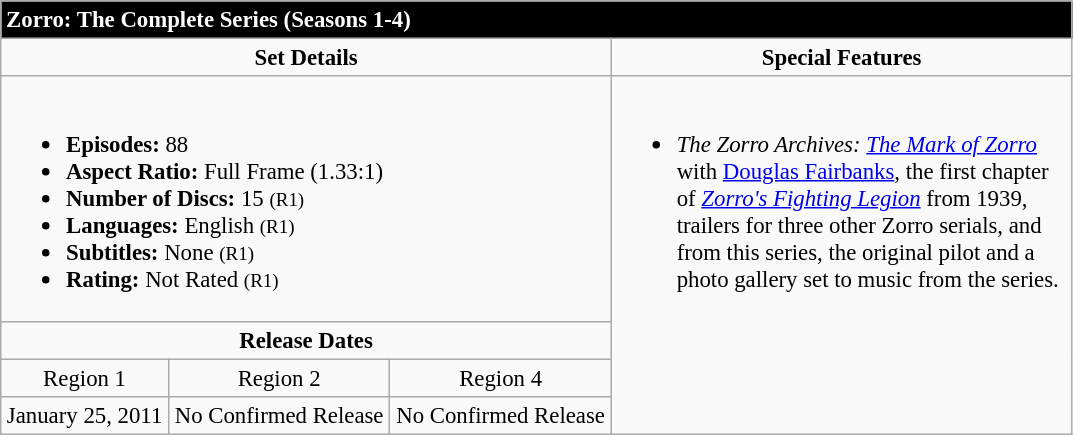<table class="wikitable" style="font-size: 95%;">
<tr style="background:#000;">
<td colspan="5" style="color:white"><strong>Zorro: The Complete Series (Seasons 1-4)</strong></td>
</tr>
<tr style="vertical-align:top; text-align:center;">
<td style="width:400px;" colspan="3"><strong>Set Details</strong></td>
<td style="width:300px; "><strong>Special Features</strong></td>
</tr>
<tr valign="top">
<td colspan="3"  style="text-align:left; width:400px;"><br><ul><li><strong>Episodes:</strong> 88</li><li><strong>Aspect Ratio:</strong> Full Frame (1.33:1)</li><li><strong>Number of Discs:</strong> 15 <small>(R1)</small></li><li><strong>Languages:</strong> English <small>(R1)</small></li><li><strong>Subtitles:</strong> None <small>(R1)</small></li><li><strong>Rating:</strong> Not Rated <small>(R1)</small></li></ul></td>
<td rowspan="4"  style="text-align:left; width:300px;"><br><ul><li><em>The Zorro Archives:</em> <a href='#'><em>The Mark of Zorro</em></a> with <a href='#'>Douglas Fairbanks</a>, the first chapter of <em><a href='#'>Zorro's Fighting Legion</a></em> from 1939, trailers for three other Zorro serials, and from this series, the original pilot and a photo gallery set to music from the series.</li></ul></td>
</tr>
<tr>
<td colspan="3" style="text-align:center;"><strong>Release Dates</strong></td>
</tr>
<tr style="text-align:center;">
<td>Region 1</td>
<td>Region 2</td>
<td>Region 4</td>
</tr>
<tr style="text-align:center;">
<td>January 25, 2011</td>
<td>No Confirmed Release</td>
<td>No Confirmed Release</td>
</tr>
</table>
